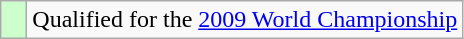<table class="wikitable">
<tr>
<td width=10px bgcolor=#ccffcc></td>
<td>Qualified for the <a href='#'>2009 World Championship</a></td>
</tr>
</table>
